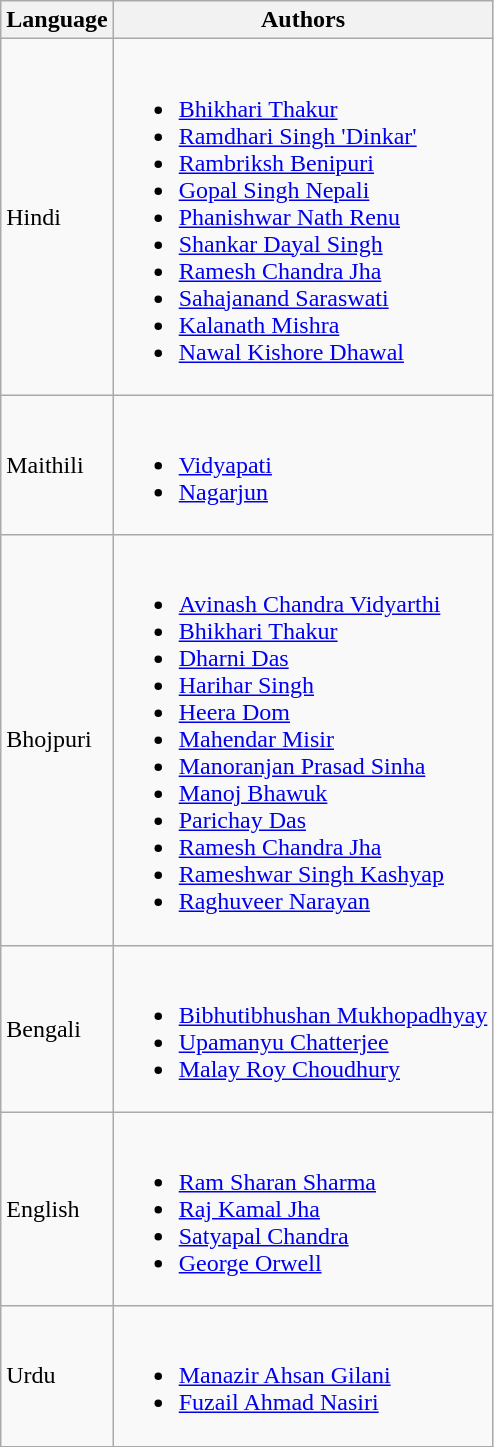<table class="wikitable">
<tr>
<th>Language</th>
<th>Authors</th>
</tr>
<tr>
<td>Hindi</td>
<td><br><ul><li><a href='#'>Bhikhari Thakur</a></li><li><a href='#'>Ramdhari Singh 'Dinkar'</a></li><li><a href='#'>Rambriksh Benipuri</a></li><li><a href='#'>Gopal Singh Nepali</a></li><li><a href='#'>Phanishwar Nath Renu</a></li><li><a href='#'>Shankar Dayal Singh</a></li><li><a href='#'>Ramesh Chandra Jha</a></li><li><a href='#'>Sahajanand Saraswati</a></li><li><a href='#'>Kalanath Mishra</a></li><li><a href='#'>Nawal Kishore Dhawal</a></li></ul></td>
</tr>
<tr>
<td>Maithili</td>
<td><br><ul><li><a href='#'>Vidyapati</a></li><li><a href='#'>Nagarjun</a></li></ul></td>
</tr>
<tr>
<td>Bhojpuri</td>
<td><br><ul><li><a href='#'>Avinash Chandra Vidyarthi</a></li><li><a href='#'>Bhikhari Thakur</a></li><li><a href='#'>Dharni Das</a></li><li><a href='#'>Harihar Singh</a></li><li><a href='#'>Heera Dom</a></li><li><a href='#'>Mahendar Misir</a></li><li><a href='#'>Manoranjan Prasad Sinha</a></li><li><a href='#'>Manoj Bhawuk</a></li><li><a href='#'>Parichay Das</a></li><li><a href='#'>Ramesh Chandra Jha</a></li><li><a href='#'>Rameshwar Singh Kashyap</a></li><li><a href='#'>Raghuveer Narayan</a></li></ul></td>
</tr>
<tr>
<td>Bengali</td>
<td><br><ul><li><a href='#'>Bibhutibhushan Mukhopadhyay</a></li><li><a href='#'>Upamanyu Chatterjee</a></li><li><a href='#'>Malay Roy Choudhury</a></li></ul></td>
</tr>
<tr>
<td>English</td>
<td><br><ul><li><a href='#'>Ram Sharan Sharma</a></li><li><a href='#'>Raj Kamal Jha</a></li><li><a href='#'>Satyapal Chandra</a></li><li><a href='#'>George Orwell</a></li></ul></td>
</tr>
<tr>
<td>Urdu</td>
<td><br><ul><li><a href='#'>Manazir Ahsan Gilani</a></li><li><a href='#'>Fuzail Ahmad Nasiri</a></li></ul></td>
</tr>
</table>
